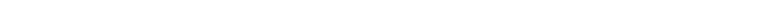<table style="width:66%; text-align:center;">
<tr style="color:white;">
<td style="background:"><strong>62</strong></td>
<td style="background:"><strong>1</strong></td>
<td style="background:"><strong>51</strong></td>
</tr>
</table>
